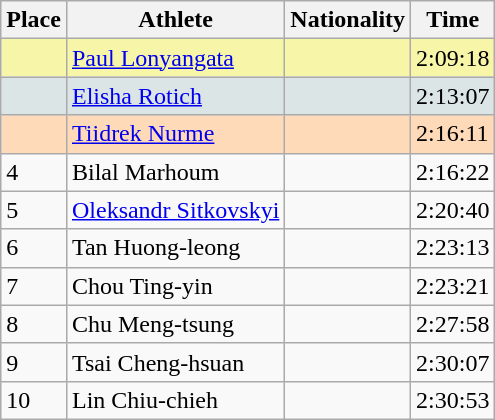<table class="wikitable sortable">
<tr>
<th scope="col">Place</th>
<th scope="col">Athlete</th>
<th scope="col">Nationality</th>
<th scope="col">Time</th>
</tr>
<tr bgcolor="#F7F6A8">
<td></td>
<td><a href='#'>Paul Lonyangata</a></td>
<td></td>
<td>2:09:18 </td>
</tr>
<tr bgcolor="#DCE5E5">
<td></td>
<td><a href='#'>Elisha Rotich</a></td>
<td></td>
<td>2:13:07</td>
</tr>
<tr bgcolor="#FFDAB9">
<td></td>
<td><a href='#'>Tiidrek Nurme</a></td>
<td></td>
<td>2:16:11</td>
</tr>
<tr>
<td>4</td>
<td>Bilal Marhoum</td>
<td></td>
<td>2:16:22</td>
</tr>
<tr>
<td>5</td>
<td><a href='#'>Oleksandr Sitkovskyi</a></td>
<td></td>
<td>2:20:40</td>
</tr>
<tr>
<td>6</td>
<td>Tan Huong-leong</td>
<td></td>
<td>2:23:13</td>
</tr>
<tr>
<td>7</td>
<td>Chou Ting-yin</td>
<td></td>
<td>2:23:21 </td>
</tr>
<tr>
<td>8</td>
<td>Chu Meng-tsung</td>
<td></td>
<td>2:27:58</td>
</tr>
<tr>
<td>9</td>
<td>Tsai Cheng-hsuan</td>
<td></td>
<td>2:30:07</td>
</tr>
<tr>
<td>10</td>
<td>Lin Chiu-chieh</td>
<td></td>
<td>2:30:53</td>
</tr>
</table>
